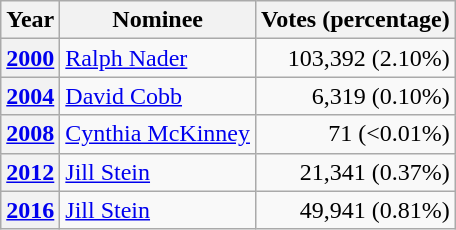<table class="wikitable">
<tr>
<th scope="col">Year</th>
<th scope="col">Nominee</th>
<th scope="col">Votes (percentage)</th>
</tr>
<tr>
<th scope="row"><a href='#'>2000</a></th>
<td><a href='#'>Ralph Nader</a></td>
<td style="text-align:right;">103,392 (2.10%)</td>
</tr>
<tr>
<th scope="row"><a href='#'>2004</a></th>
<td><a href='#'>David Cobb</a></td>
<td style="text-align:right;">6,319 (0.10%)</td>
</tr>
<tr>
<th scope="row"><a href='#'>2008</a></th>
<td><a href='#'>Cynthia McKinney</a></td>
<td style="text-align:right;">71 (<0.01%)</td>
</tr>
<tr>
<th scope="row"><a href='#'>2012</a></th>
<td><a href='#'>Jill Stein</a></td>
<td style="text-align:right;">21,341 (0.37%)</td>
</tr>
<tr>
<th scope="row"><a href='#'>2016</a></th>
<td><a href='#'>Jill Stein</a></td>
<td style="text-align:right;">49,941 (0.81%)</td>
</tr>
</table>
